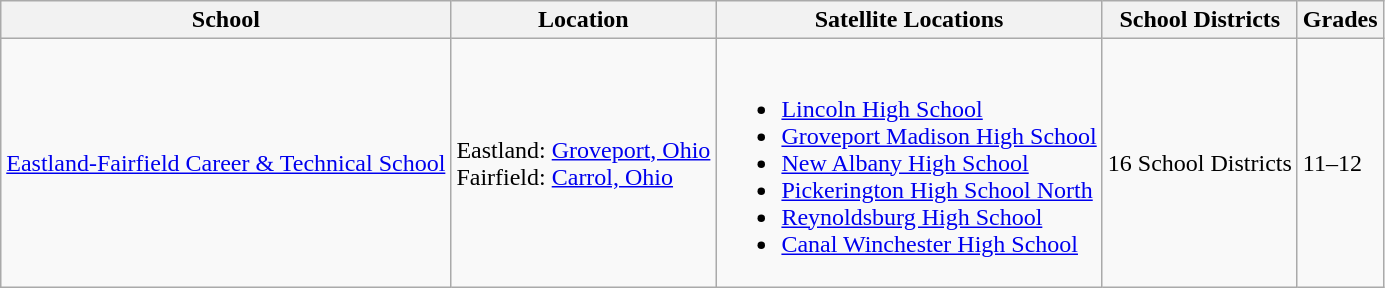<table class="wikitable">
<tr>
<th>School</th>
<th>Location</th>
<th>Satellite Locations</th>
<th>School Districts</th>
<th>Grades</th>
</tr>
<tr>
<td><a href='#'>Eastland-Fairfield Career & Technical School</a></td>
<td>Eastland: <a href='#'>Groveport, Ohio</a><br>Fairfield: <a href='#'>Carrol, Ohio</a></td>
<td><br><ul><li><a href='#'>Lincoln High School</a></li><li><a href='#'>Groveport Madison High School</a></li><li><a href='#'>New Albany High School</a></li><li><a href='#'>Pickerington High School North</a></li><li><a href='#'>Reynoldsburg High School</a></li><li><a href='#'>Canal Winchester High School</a></li></ul></td>
<td>16 School Districts</td>
<td>11–12</td>
</tr>
</table>
